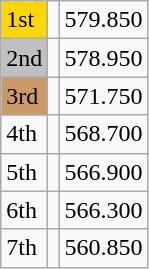<table class="wikitable">
<tr>
<td style = "background-color: gold;">1st</td>
<td><strong></strong></td>
<td>579.850</td>
</tr>
<tr>
<td style = "background-color: silver;">2nd</td>
<td></td>
<td>578.950</td>
</tr>
<tr>
<td style = "background-color: #CC9966;">3rd</td>
<td></td>
<td>571.750</td>
</tr>
<tr>
<td>4th</td>
<td></td>
<td>568.700</td>
</tr>
<tr>
<td>5th</td>
<td></td>
<td>566.900</td>
</tr>
<tr>
<td>6th</td>
<td></td>
<td>566.300</td>
</tr>
<tr>
<td>7th</td>
<td></td>
<td>560.850</td>
</tr>
</table>
